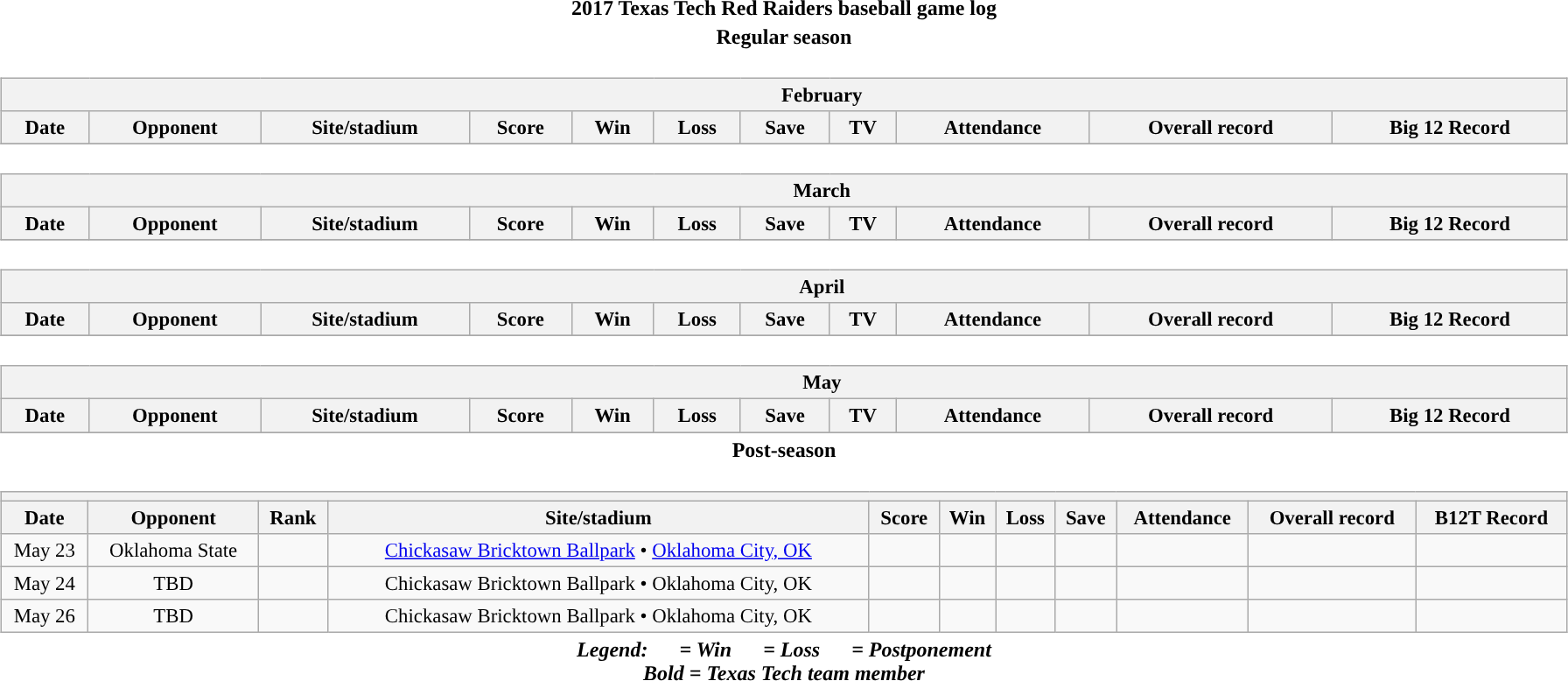<table class="toccolours" width=95% style="margin:1.5em auto; text-align:center;">
<tr>
<th colspan=2>2017 Texas Tech Red Raiders baseball game log</th>
</tr>
<tr>
<th colspan=2>Regular season</th>
</tr>
<tr valign="top">
<td><br><table class="wikitable collapsible collapsed" style="margin:auto; font-size:95%; width:100%">
<tr>
<th colspan=11 style="padding-left:4em;">February</th>
</tr>
<tr>
<th>Date</th>
<th>Opponent</th>
<th>Site/stadium</th>
<th>Score</th>
<th>Win</th>
<th>Loss</th>
<th>Save</th>
<th>TV</th>
<th>Attendance</th>
<th>Overall record</th>
<th>Big 12 Record</th>
</tr>
<tr>
</tr>
</table>
</td>
</tr>
<tr>
<td><br><table class="wikitable collapsible collapsed" style="margin:auto; font-size:95%; width:100%">
<tr>
<th colspan=11 style="padding-left:4em;">March</th>
</tr>
<tr>
<th>Date</th>
<th>Opponent</th>
<th>Site/stadium</th>
<th>Score</th>
<th>Win</th>
<th>Loss</th>
<th>Save</th>
<th>TV</th>
<th>Attendance</th>
<th>Overall record</th>
<th>Big 12 Record</th>
</tr>
<tr>
</tr>
</table>
</td>
</tr>
<tr>
<td><br><table class="wikitable collapsible collapsed" style="margin:auto; font-size:95%; width:100%">
<tr>
<th colspan=11 style="padding-left:4em;">April</th>
</tr>
<tr>
<th>Date</th>
<th>Opponent</th>
<th>Site/stadium</th>
<th>Score</th>
<th>Win</th>
<th>Loss</th>
<th>Save</th>
<th>TV</th>
<th>Attendance</th>
<th>Overall record</th>
<th>Big 12 Record</th>
</tr>
<tr>
</tr>
</table>
</td>
</tr>
<tr>
<td><br><table class="wikitable collapsible collapsed" style="margin:auto; font-size:95%; width:100%">
<tr>
<th colspan=11 style="padding-left:4em;">May</th>
</tr>
<tr>
<th>Date</th>
<th>Opponent</th>
<th>Site/stadium</th>
<th>Score</th>
<th>Win</th>
<th>Loss</th>
<th>Save</th>
<th>TV</th>
<th>Attendance</th>
<th>Overall record</th>
<th>Big 12 Record</th>
</tr>
<tr>
</tr>
</table>
</td>
</tr>
<tr>
<th colspan=2>Post-season</th>
</tr>
<tr>
<td><br><table class="wikitable collapsible" style="margin:auto; width:100%; text-align:center; font-size:95%">
<tr>
<th colspan=12 style="padding-left:4em;"><a href='#'></a></th>
</tr>
<tr>
<th>Date</th>
<th>Opponent</th>
<th>Rank</th>
<th>Site/stadium</th>
<th>Score</th>
<th>Win</th>
<th>Loss</th>
<th>Save</th>
<th>Attendance</th>
<th>Overall record</th>
<th>B12T Record</th>
</tr>
<tr>
<td>May 23</td>
<td>Oklahoma State</td>
<td></td>
<td><a href='#'>Chickasaw Bricktown Ballpark</a> • <a href='#'>Oklahoma City, OK</a></td>
<td></td>
<td></td>
<td></td>
<td></td>
<td></td>
<td></td>
<td></td>
</tr>
<tr>
<td>May 24</td>
<td>TBD</td>
<td></td>
<td>Chickasaw Bricktown Ballpark • Oklahoma City, OK</td>
<td></td>
<td></td>
<td></td>
<td></td>
<td></td>
<td></td>
<td></td>
</tr>
<tr>
<td>May 26</td>
<td>TBD</td>
<td></td>
<td>Chickasaw Bricktown Ballpark • Oklahoma City, OK</td>
<td></td>
<td></td>
<td></td>
<td></td>
<td></td>
<td></td>
<td></td>
</tr>
</table>
</td>
</tr>
<tr>
<th colspan=9><em>Legend:       = Win       = Loss       = Postponement<br>Bold = Texas Tech team member</em></th>
</tr>
</table>
